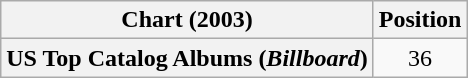<table class="wikitable plainrowheaders" style="text-align:center">
<tr>
<th scope="col">Chart (2003)</th>
<th scope="col">Position</th>
</tr>
<tr>
<th scope="row">US Top Catalog Albums (<em>Billboard</em>)</th>
<td>36</td>
</tr>
</table>
